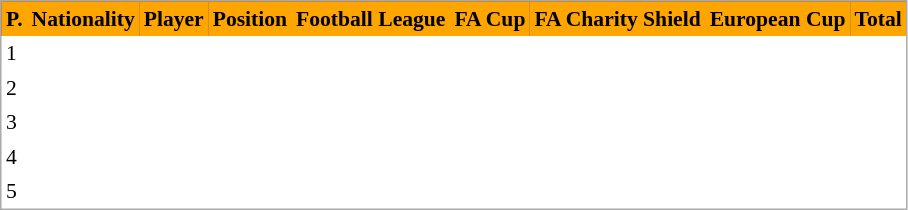<table cellspacing="0" cellpadding="3" style="border:1px solid #AAAAAA;font-size:90%">
<tr bgcolor="#191970">
<th style=background:orange; align="center"><span>P.</span></th>
<th style=background:orange; align="center"><span>Nationality</span></th>
<th style=background:orange; align="center"><span>Player</span></th>
<th style=background:orange; align="center"><span>Position</span></th>
<th style=background:orange; align="center"><span>Football League</span></th>
<th style=background:orange; align="center"><span>FA Cup</span></th>
<th style=background:orange; align="center"><span>FA Charity Shield</span></th>
<th style=background:orange; align="center"><span>European Cup</span></th>
<th style=background:orange; align="center"><span>Total</span></th>
</tr>
<tr>
<td>1</td>
<td></td>
<td></td>
<td></td>
<td align="center"></td>
<td align="center"></td>
<td align="center"></td>
<td align="center"></td>
<td align="center"></td>
</tr>
<tr>
<td>2</td>
<td></td>
<td></td>
<td></td>
<td align="center"></td>
<td align="center"></td>
<td align="center"></td>
<td align="center"></td>
<td align="center"></td>
</tr>
<tr>
<td>3</td>
<td></td>
<td></td>
<td></td>
<td align="center"></td>
<td align="center"></td>
<td align="center"></td>
<td align="center"></td>
<td align="center"></td>
</tr>
<tr>
<td>4</td>
<td></td>
<td></td>
<td></td>
<td align="center"></td>
<td align="center"></td>
<td align="center"></td>
<td align="center"></td>
<td align="center"></td>
</tr>
<tr>
<td>5</td>
<td></td>
<td></td>
<td></td>
<td align="center"></td>
<td align="center"></td>
<td align="center"></td>
<td align="center"></td>
<td align="center"></td>
</tr>
<tr>
</tr>
</table>
